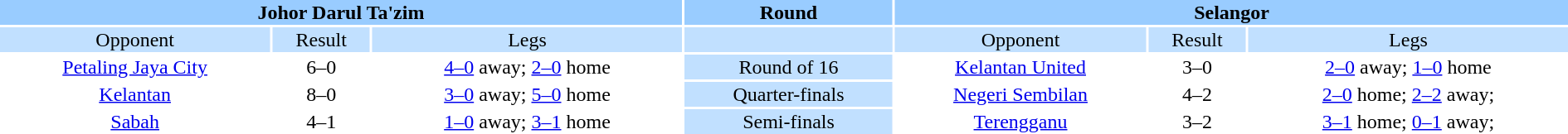<table style="width:100%; text-align:center;">
<tr style="vertical-align:top; background:#9cf;">
<th colspan=3 style="width:1*">Johor Darul Ta'zim</th>
<th>Round</th>
<th colspan=3 style="width:1*">Selangor</th>
</tr>
<tr style="vertical-align:top; background:#c1e0ff;">
<td>Opponent</td>
<td>Result</td>
<td>Legs</td>
<td style="background:#c1e0ff;"></td>
<td>Opponent</td>
<td>Result</td>
<td>Legs</td>
</tr>
<tr>
<td><a href='#'>Petaling Jaya City</a></td>
<td>6–0</td>
<td><a href='#'>4–0</a> away; <a href='#'>2–0</a> home</td>
<td style="background:#c1e0ff;">Round of 16</td>
<td><a href='#'>Kelantan United</a></td>
<td>3–0</td>
<td><a href='#'>2–0</a> away; <a href='#'>1–0</a> home</td>
</tr>
<tr>
<td><a href='#'>Kelantan</a></td>
<td>8–0</td>
<td><a href='#'>3–0</a> away; <a href='#'>5–0</a> home</td>
<td style="background:#c1e0ff;">Quarter-finals</td>
<td><a href='#'>Negeri Sembilan</a></td>
<td>4–2</td>
<td><a href='#'>2–0</a> home; <a href='#'>2–2</a> away;</td>
</tr>
<tr>
<td><a href='#'>Sabah</a></td>
<td>4–1</td>
<td><a href='#'>1–0</a> away; <a href='#'>3–1</a> home</td>
<td style="background:#c1e0ff;">Semi-finals</td>
<td><a href='#'>Terengganu</a></td>
<td>3–2</td>
<td><a href='#'>3–1</a> home; <a href='#'>0–1</a> away;</td>
</tr>
</table>
